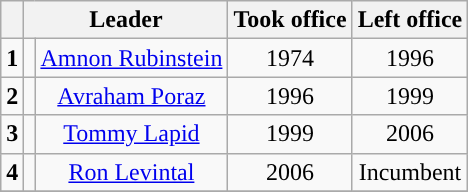<table class="wikitable" style="text-align: center;">
<tr>
<th><br></th>
<th colspan="2">Leader</th>
<th>Took office</th>
<th>Left office</th>
</tr>
<tr>
<td style="background: "><strong>1</strong></td>
<td></td>
<td><a href='#'>Amnon Rubinstein</a></td>
<td>1974</td>
<td>1996</td>
</tr>
<tr>
<td style="background: "><strong>2</strong></td>
<td></td>
<td><a href='#'>Avraham Poraz</a></td>
<td>1996</td>
<td>1999</td>
</tr>
<tr>
<td style="background: "><strong>3</strong></td>
<td></td>
<td><a href='#'>Tommy Lapid</a></td>
<td>1999</td>
<td>2006</td>
</tr>
<tr>
<td style="background: "><strong>4</strong></td>
<td></td>
<td><a href='#'>Ron Levintal</a></td>
<td>2006</td>
<td>Incumbent</td>
</tr>
<tr>
</tr>
</table>
